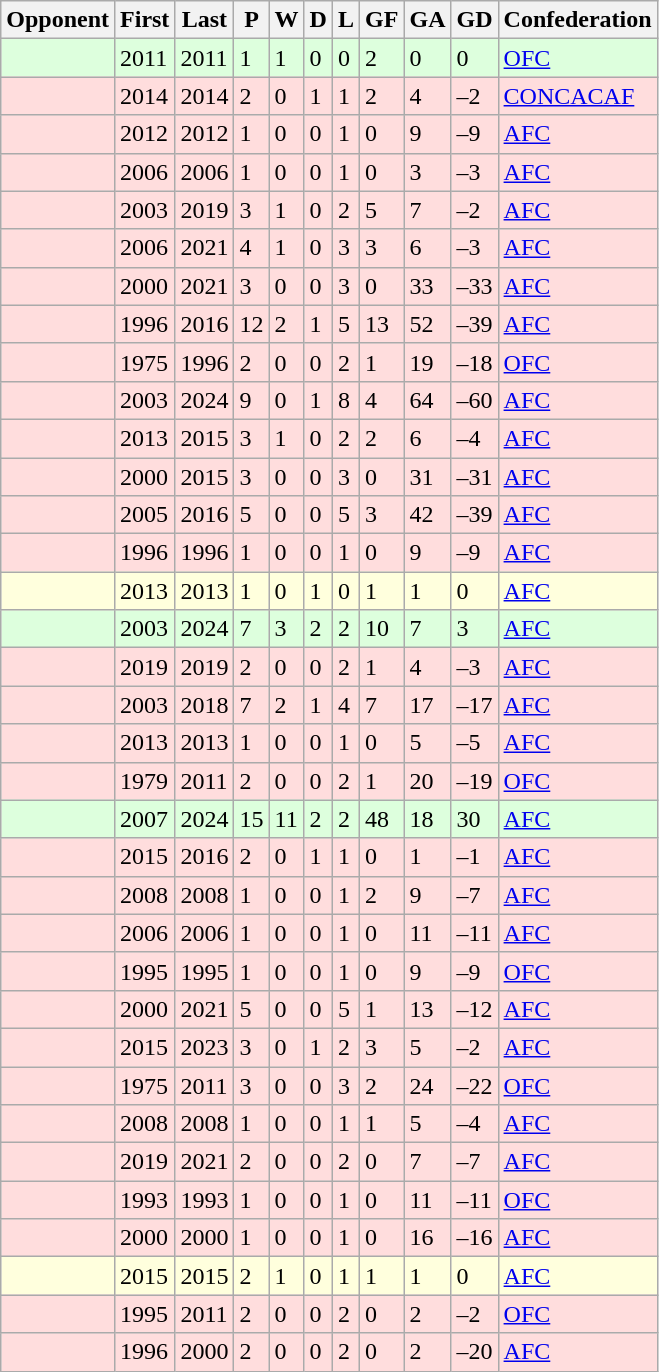<table class="wikitable sortable">
<tr>
<th>Opponent</th>
<th>First</th>
<th>Last</th>
<th>P</th>
<th>W</th>
<th>D</th>
<th>L</th>
<th>GF</th>
<th>GA</th>
<th>GD</th>
<th>Confederation</th>
</tr>
<tr bgcolor=#dfd>
<td></td>
<td>2011</td>
<td>2011</td>
<td>1</td>
<td>1</td>
<td>0</td>
<td>0</td>
<td>2</td>
<td>0</td>
<td>0</td>
<td><a href='#'>OFC</a></td>
</tr>
<tr bgcolor=#fdd>
<td></td>
<td>2014</td>
<td>2014</td>
<td>2</td>
<td>0</td>
<td>1</td>
<td>1</td>
<td>2</td>
<td>4</td>
<td>–2</td>
<td><a href='#'>CONCACAF</a></td>
</tr>
<tr bgcolor=#fdd>
<td></td>
<td>2012</td>
<td>2012</td>
<td>1</td>
<td>0</td>
<td>0</td>
<td>1</td>
<td>0</td>
<td>9</td>
<td>–9</td>
<td><a href='#'>AFC</a></td>
</tr>
<tr bgcolor=#fdd>
<td></td>
<td>2006</td>
<td>2006</td>
<td>1</td>
<td>0</td>
<td>0</td>
<td>1</td>
<td>0</td>
<td>3</td>
<td>–3</td>
<td><a href='#'>AFC</a></td>
</tr>
<tr bgcolor=#fdd>
<td></td>
<td>2003</td>
<td>2019</td>
<td>3</td>
<td>1</td>
<td>0</td>
<td>2</td>
<td>5</td>
<td>7</td>
<td>–2</td>
<td><a href='#'>AFC</a></td>
</tr>
<tr bgcolor=#fdd>
<td></td>
<td>2006</td>
<td>2021</td>
<td>4</td>
<td>1</td>
<td>0</td>
<td>3</td>
<td>3</td>
<td>6</td>
<td>–3</td>
<td><a href='#'>AFC</a></td>
</tr>
<tr bgcolor=#fdd>
<td></td>
<td>2000</td>
<td>2021</td>
<td>3</td>
<td>0</td>
<td>0</td>
<td>3</td>
<td>0</td>
<td>33</td>
<td>–33</td>
<td><a href='#'>AFC</a></td>
</tr>
<tr bgcolor=#fdd>
<td></td>
<td>1996</td>
<td>2016</td>
<td>12</td>
<td>2</td>
<td>1</td>
<td>5</td>
<td>13</td>
<td>52</td>
<td>–39</td>
<td><a href='#'>AFC</a></td>
</tr>
<tr bgcolor=#fdd>
<td></td>
<td>1975</td>
<td>1996</td>
<td>2</td>
<td>0</td>
<td>0</td>
<td>2</td>
<td>1</td>
<td>19</td>
<td>–18</td>
<td><a href='#'>OFC</a></td>
</tr>
<tr bgcolor=#fdd>
<td></td>
<td>2003</td>
<td>2024</td>
<td>9</td>
<td>0</td>
<td>1</td>
<td>8</td>
<td>4</td>
<td>64</td>
<td>–60</td>
<td><a href='#'>AFC</a></td>
</tr>
<tr bgcolor=#fdd>
<td></td>
<td>2013</td>
<td>2015</td>
<td>3</td>
<td>1</td>
<td>0</td>
<td>2</td>
<td>2</td>
<td>6</td>
<td>–4</td>
<td><a href='#'>AFC</a></td>
</tr>
<tr bgcolor=#fdd>
<td></td>
<td>2000</td>
<td>2015</td>
<td>3</td>
<td>0</td>
<td>0</td>
<td>3</td>
<td>0</td>
<td>31</td>
<td>–31</td>
<td><a href='#'>AFC</a></td>
</tr>
<tr bgcolor=#fdd>
<td></td>
<td>2005</td>
<td>2016</td>
<td>5</td>
<td>0</td>
<td>0</td>
<td>5</td>
<td>3</td>
<td>42</td>
<td>–39</td>
<td><a href='#'>AFC</a></td>
</tr>
<tr bgcolor=#fdd>
<td></td>
<td>1996</td>
<td>1996</td>
<td>1</td>
<td>0</td>
<td>0</td>
<td>1</td>
<td>0</td>
<td>9</td>
<td>–9</td>
<td><a href='#'>AFC</a></td>
</tr>
<tr bgcolor=#ffd>
<td></td>
<td>2013</td>
<td>2013</td>
<td>1</td>
<td>0</td>
<td>1</td>
<td>0</td>
<td>1</td>
<td>1</td>
<td>0</td>
<td><a href='#'>AFC</a></td>
</tr>
<tr bgcolor=#dfd>
<td></td>
<td>2003</td>
<td>2024</td>
<td>7</td>
<td>3</td>
<td>2</td>
<td>2</td>
<td>10</td>
<td>7</td>
<td>3</td>
<td><a href='#'>AFC</a></td>
</tr>
<tr bgcolor=#fdd>
<td></td>
<td>2019</td>
<td>2019</td>
<td>2</td>
<td>0</td>
<td>0</td>
<td>2</td>
<td>1</td>
<td>4</td>
<td>–3</td>
<td><a href='#'>AFC</a></td>
</tr>
<tr bgcolor=#fdd>
<td></td>
<td>2003</td>
<td>2018</td>
<td>7</td>
<td>2</td>
<td>1</td>
<td>4</td>
<td>7</td>
<td>17</td>
<td>–17</td>
<td><a href='#'>AFC</a></td>
</tr>
<tr bgcolor=#fdd>
<td></td>
<td>2013</td>
<td>2013</td>
<td>1</td>
<td>0</td>
<td>0</td>
<td>1</td>
<td>0</td>
<td>5</td>
<td>–5</td>
<td><a href='#'>AFC</a></td>
</tr>
<tr bgcolor=#fdd>
<td></td>
<td>1979</td>
<td>2011</td>
<td>2</td>
<td>0</td>
<td>0</td>
<td>2</td>
<td>1</td>
<td>20</td>
<td>–19</td>
<td><a href='#'>OFC</a></td>
</tr>
<tr bgcolor=#dfd>
<td></td>
<td>2007</td>
<td>2024</td>
<td>15</td>
<td>11</td>
<td>2</td>
<td>2</td>
<td>48</td>
<td>18</td>
<td>30</td>
<td><a href='#'>AFC</a></td>
</tr>
<tr bgcolor=#fdd>
<td></td>
<td>2015</td>
<td>2016</td>
<td>2</td>
<td>0</td>
<td>1</td>
<td>1</td>
<td>0</td>
<td>1</td>
<td>–1</td>
<td><a href='#'>AFC</a></td>
</tr>
<tr bgcolor=#fdd>
<td></td>
<td>2008</td>
<td>2008</td>
<td>1</td>
<td>0</td>
<td>0</td>
<td>1</td>
<td>2</td>
<td>9</td>
<td>–7</td>
<td><a href='#'>AFC</a></td>
</tr>
<tr bgcolor=#fdd>
<td></td>
<td>2006</td>
<td>2006</td>
<td>1</td>
<td>0</td>
<td>0</td>
<td>1</td>
<td>0</td>
<td>11</td>
<td>–11</td>
<td><a href='#'>AFC</a></td>
</tr>
<tr bgcolor=#fdd>
<td></td>
<td>1995</td>
<td>1995</td>
<td>1</td>
<td>0</td>
<td>0</td>
<td>1</td>
<td>0</td>
<td>9</td>
<td>–9</td>
<td><a href='#'>OFC</a></td>
</tr>
<tr bgcolor=#fdd>
<td></td>
<td>2000</td>
<td>2021</td>
<td>5</td>
<td>0</td>
<td>0</td>
<td>5</td>
<td>1</td>
<td>13</td>
<td>–12</td>
<td><a href='#'>AFC</a></td>
</tr>
<tr bgcolor=#fdd>
<td></td>
<td>2015</td>
<td>2023</td>
<td>3</td>
<td>0</td>
<td>1</td>
<td>2</td>
<td>3</td>
<td>5</td>
<td>–2</td>
<td><a href='#'>AFC</a></td>
</tr>
<tr bgcolor=#fdd>
<td></td>
<td>1975</td>
<td>2011</td>
<td>3</td>
<td>0</td>
<td>0</td>
<td>3</td>
<td>2</td>
<td>24</td>
<td>–22</td>
<td><a href='#'>OFC</a></td>
</tr>
<tr bgcolor=#fdd>
<td></td>
<td>2008</td>
<td>2008</td>
<td>1</td>
<td>0</td>
<td>0</td>
<td>1</td>
<td>1</td>
<td>5</td>
<td>–4</td>
<td><a href='#'>AFC</a></td>
</tr>
<tr bgcolor=#fdd>
<td></td>
<td>2019</td>
<td>2021</td>
<td>2</td>
<td>0</td>
<td>0</td>
<td>2</td>
<td>0</td>
<td>7</td>
<td>–7</td>
<td><a href='#'>AFC</a></td>
</tr>
<tr bgcolor=#fdd>
<td></td>
<td>1993</td>
<td>1993</td>
<td>1</td>
<td>0</td>
<td>0</td>
<td>1</td>
<td>0</td>
<td>11</td>
<td>–11</td>
<td><a href='#'>OFC</a></td>
</tr>
<tr bgcolor=#fdd>
<td></td>
<td>2000</td>
<td>2000</td>
<td>1</td>
<td>0</td>
<td>0</td>
<td>1</td>
<td>0</td>
<td>16</td>
<td>–16</td>
<td><a href='#'>AFC</a></td>
</tr>
<tr bgcolor=#ffd>
<td></td>
<td>2015</td>
<td>2015</td>
<td>2</td>
<td>1</td>
<td>0</td>
<td>1</td>
<td>1</td>
<td>1</td>
<td>0</td>
<td><a href='#'>AFC</a></td>
</tr>
<tr bgcolor=#fdd>
<td></td>
<td>1995</td>
<td>2011</td>
<td>2</td>
<td>0</td>
<td>0</td>
<td>2</td>
<td>0</td>
<td>2</td>
<td>–2</td>
<td><a href='#'>OFC</a></td>
</tr>
<tr bgcolor=#fdd>
<td></td>
<td>1996</td>
<td>2000</td>
<td>2</td>
<td>0</td>
<td>0</td>
<td>2</td>
<td>0</td>
<td>2</td>
<td>–20</td>
<td><a href='#'>AFC</a></td>
</tr>
</table>
